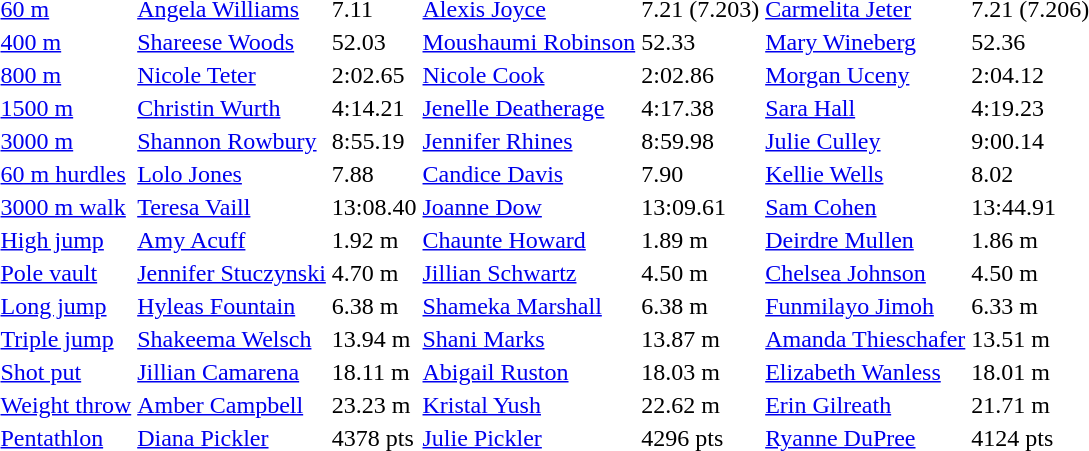<table>
<tr>
<td><a href='#'>60 m</a></td>
<td><a href='#'>Angela Williams</a></td>
<td>7.11</td>
<td><a href='#'>Alexis Joyce</a></td>
<td>7.21 (7.203)</td>
<td><a href='#'>Carmelita Jeter</a></td>
<td>7.21 (7.206)</td>
</tr>
<tr>
<td><a href='#'>400 m</a></td>
<td><a href='#'>Shareese Woods</a></td>
<td>52.03</td>
<td><a href='#'>Moushaumi Robinson</a></td>
<td>52.33</td>
<td><a href='#'>Mary Wineberg</a></td>
<td>52.36</td>
</tr>
<tr>
<td><a href='#'>800 m</a></td>
<td><a href='#'>Nicole Teter</a></td>
<td>2:02.65</td>
<td><a href='#'>Nicole Cook</a></td>
<td>2:02.86</td>
<td><a href='#'>Morgan Uceny</a></td>
<td>2:04.12</td>
</tr>
<tr>
<td><a href='#'>1500 m</a></td>
<td><a href='#'>Christin Wurth</a></td>
<td>4:14.21</td>
<td><a href='#'>Jenelle Deatherage</a></td>
<td>4:17.38</td>
<td><a href='#'>Sara Hall</a></td>
<td>4:19.23</td>
</tr>
<tr>
<td><a href='#'>3000 m</a></td>
<td><a href='#'>Shannon Rowbury</a></td>
<td>8:55.19</td>
<td><a href='#'>Jennifer Rhines</a></td>
<td>8:59.98</td>
<td><a href='#'>Julie Culley</a></td>
<td>9:00.14</td>
</tr>
<tr>
<td><a href='#'>60 m hurdles</a></td>
<td><a href='#'>Lolo Jones</a></td>
<td>7.88</td>
<td><a href='#'>Candice Davis</a></td>
<td>7.90</td>
<td><a href='#'>Kellie Wells</a></td>
<td>8.02</td>
</tr>
<tr>
<td><a href='#'>3000 m walk</a></td>
<td><a href='#'>Teresa Vaill</a></td>
<td>13:08.40</td>
<td><a href='#'>Joanne Dow</a></td>
<td>13:09.61</td>
<td><a href='#'>Sam Cohen</a></td>
<td>13:44.91</td>
</tr>
<tr>
<td><a href='#'>High jump</a></td>
<td><a href='#'>Amy Acuff</a></td>
<td>1.92 m</td>
<td><a href='#'>Chaunte Howard</a></td>
<td>1.89 m</td>
<td><a href='#'>Deirdre Mullen</a></td>
<td>1.86 m</td>
</tr>
<tr>
<td><a href='#'>Pole vault</a></td>
<td><a href='#'>Jennifer Stuczynski</a></td>
<td>4.70 m</td>
<td><a href='#'>Jillian Schwartz</a></td>
<td>4.50 m</td>
<td><a href='#'>Chelsea Johnson</a></td>
<td>4.50 m</td>
</tr>
<tr>
<td><a href='#'>Long jump</a></td>
<td><a href='#'>Hyleas Fountain</a></td>
<td>6.38 m</td>
<td><a href='#'>Shameka Marshall</a></td>
<td>6.38 m</td>
<td><a href='#'>Funmilayo Jimoh</a></td>
<td>6.33 m</td>
</tr>
<tr>
<td><a href='#'>Triple jump</a></td>
<td><a href='#'>Shakeema Welsch</a></td>
<td>13.94 m</td>
<td><a href='#'>Shani Marks</a></td>
<td>13.87 m</td>
<td><a href='#'>Amanda Thieschafer</a></td>
<td>13.51 m</td>
</tr>
<tr>
<td><a href='#'>Shot put</a></td>
<td><a href='#'>Jillian Camarena</a></td>
<td>18.11 m</td>
<td><a href='#'>Abigail Ruston</a></td>
<td>18.03 m</td>
<td><a href='#'>Elizabeth Wanless</a></td>
<td>18.01 m</td>
</tr>
<tr>
<td><a href='#'>Weight throw</a></td>
<td><a href='#'>Amber Campbell</a></td>
<td>23.23 m</td>
<td><a href='#'>Kristal Yush</a></td>
<td>22.62 m</td>
<td><a href='#'>Erin Gilreath</a></td>
<td>21.71 m</td>
</tr>
<tr>
<td><a href='#'>Pentathlon</a></td>
<td><a href='#'>Diana Pickler</a></td>
<td>4378 pts</td>
<td><a href='#'>Julie Pickler</a></td>
<td>4296 pts</td>
<td><a href='#'>Ryanne DuPree</a></td>
<td>4124 pts</td>
</tr>
</table>
